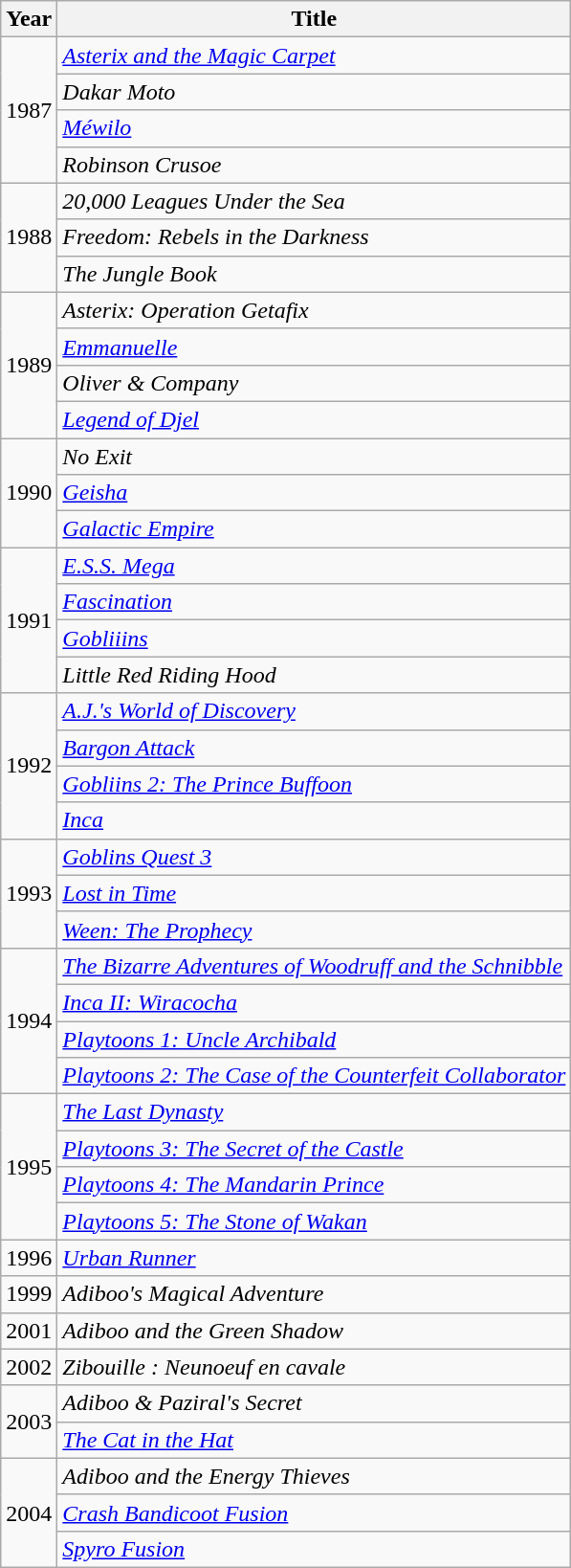<table class="wikitable sortable">
<tr>
<th>Year</th>
<th>Title</th>
</tr>
<tr>
<td rowspan="4">1987</td>
<td><em><a href='#'>Asterix and the Magic Carpet</a></em></td>
</tr>
<tr>
<td><em>Dakar Moto</em></td>
</tr>
<tr>
<td><em><a href='#'>Méwilo</a></em></td>
</tr>
<tr>
<td><em>Robinson Crusoe</em></td>
</tr>
<tr>
<td rowspan="3">1988</td>
<td><em>20,000 Leagues Under the Sea</em></td>
</tr>
<tr>
<td><em>Freedom: Rebels in the Darkness</em></td>
</tr>
<tr>
<td><em>The Jungle Book</em></td>
</tr>
<tr>
<td rowspan="4">1989</td>
<td><em>Asterix: Operation Getafix</em></td>
</tr>
<tr>
<td><em><a href='#'>Emmanuelle</a></em></td>
</tr>
<tr>
<td><em>Oliver & Company</em></td>
</tr>
<tr>
<td><em><a href='#'>Legend of Djel</a></em></td>
</tr>
<tr>
<td rowspan="3">1990</td>
<td><em>No Exit</em></td>
</tr>
<tr>
<td><em><a href='#'>Geisha</a></em></td>
</tr>
<tr>
<td><em><a href='#'>Galactic Empire</a></em></td>
</tr>
<tr>
<td rowspan="4">1991</td>
<td><em><a href='#'>E.S.S. Mega</a></em></td>
</tr>
<tr>
<td><em><a href='#'>Fascination</a></em></td>
</tr>
<tr>
<td><em><a href='#'>Gobliiins</a></em></td>
</tr>
<tr>
<td><em>Little Red Riding Hood</em></td>
</tr>
<tr>
<td rowspan="4">1992</td>
<td><em><a href='#'>A.J.'s World of Discovery</a></em></td>
</tr>
<tr>
<td><em><a href='#'>Bargon Attack</a></em></td>
</tr>
<tr>
<td><em><a href='#'>Gobliins 2: The Prince Buffoon</a></em></td>
</tr>
<tr>
<td><em><a href='#'>Inca</a></em></td>
</tr>
<tr>
<td rowspan="3">1993</td>
<td><em><a href='#'>Goblins Quest 3</a></em></td>
</tr>
<tr>
<td><em><a href='#'>Lost in Time</a></em></td>
</tr>
<tr>
<td><em><a href='#'>Ween: The Prophecy</a></em></td>
</tr>
<tr>
<td rowspan="4">1994</td>
<td><em><a href='#'>The Bizarre Adventures of Woodruff and the Schnibble</a></em></td>
</tr>
<tr>
<td><em><a href='#'>Inca II: Wiracocha</a></em></td>
</tr>
<tr>
<td><em><a href='#'>Playtoons 1: Uncle Archibald</a></em></td>
</tr>
<tr>
<td><em><a href='#'>Playtoons 2: The Case of the Counterfeit Collaborator</a></em></td>
</tr>
<tr>
<td rowspan="4">1995</td>
<td><em><a href='#'>The Last Dynasty</a></em></td>
</tr>
<tr>
<td><em><a href='#'>Playtoons 3: The Secret of the Castle</a></em></td>
</tr>
<tr>
<td><em><a href='#'>Playtoons 4: The Mandarin Prince</a></em></td>
</tr>
<tr>
<td><em><a href='#'>Playtoons 5: The Stone of Wakan</a></em></td>
</tr>
<tr>
<td>1996</td>
<td><em><a href='#'>Urban Runner</a></em></td>
</tr>
<tr>
<td>1999</td>
<td><em>Adiboo's Magical Adventure</em></td>
</tr>
<tr>
<td>2001</td>
<td><em>Adiboo and the Green Shadow</em></td>
</tr>
<tr>
<td>2002</td>
<td><em>Zibouille : Neunoeuf en cavale</em></td>
</tr>
<tr>
<td rowspan="2">2003</td>
<td><em>Adiboo & Paziral's Secret</em></td>
</tr>
<tr>
<td><em><a href='#'>The Cat in the Hat</a></em></td>
</tr>
<tr>
<td rowspan="3">2004</td>
<td><em>Adiboo and the Energy Thieves</em></td>
</tr>
<tr>
<td><em><a href='#'>Crash Bandicoot Fusion</a></em></td>
</tr>
<tr>
<td><em><a href='#'>Spyro Fusion</a></em></td>
</tr>
</table>
